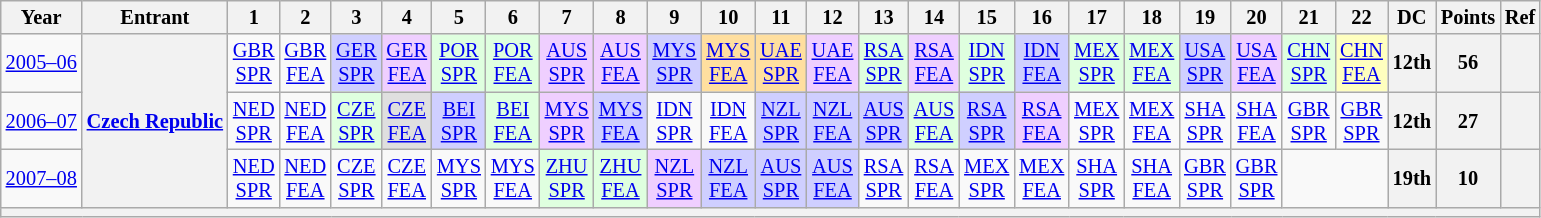<table class="wikitable" style="text-align:center; font-size:85%">
<tr>
<th>Year</th>
<th>Entrant</th>
<th>1</th>
<th>2</th>
<th>3</th>
<th>4</th>
<th>5</th>
<th>6</th>
<th>7</th>
<th>8</th>
<th>9</th>
<th>10</th>
<th>11</th>
<th>12</th>
<th>13</th>
<th>14</th>
<th>15</th>
<th>16</th>
<th>17</th>
<th>18</th>
<th>19</th>
<th>20</th>
<th>21</th>
<th>22</th>
<th>DC</th>
<th>Points</th>
<th>Ref</th>
</tr>
<tr>
<td nowrap><a href='#'>2005–06</a></td>
<th rowspan=3 nowrap><a href='#'>Czech Republic</a></th>
<td><a href='#'>GBR<br>SPR</a></td>
<td><a href='#'>GBR<br>FEA</a></td>
<td style="background:#CFCFFF;"><a href='#'>GER<br>SPR</a><br></td>
<td style="background:#EFCFFF;"><a href='#'>GER<br>FEA</a><br></td>
<td style="background:#DFFFDF;"><a href='#'>POR<br>SPR</a><br></td>
<td style="background:#DFFFDF;"><a href='#'>POR<br>FEA</a><br></td>
<td style="background:#EFCFFF;"><a href='#'>AUS<br>SPR</a><br></td>
<td style="background:#EFCFFF;"><a href='#'>AUS<br>FEA</a><br></td>
<td style="background:#CFCFFF;"><a href='#'>MYS<br>SPR</a><br></td>
<td style="background:#FFDF9F;"><a href='#'>MYS<br>FEA</a><br></td>
<td style="background:#FFDF9F;"><a href='#'>UAE<br>SPR</a><br></td>
<td style="background:#EFCFFF;"><a href='#'>UAE<br>FEA</a><br></td>
<td style="background:#DFFFDF;"><a href='#'>RSA<br>SPR</a><br></td>
<td style="background:#EFCFFF;"><a href='#'>RSA<br>FEA</a><br></td>
<td style="background:#DFFFDF;"><a href='#'>IDN<br>SPR</a><br></td>
<td style="background:#CFCFFF;"><a href='#'>IDN<br>FEA</a><br></td>
<td style="background:#DFFFDF;"><a href='#'>MEX<br>SPR</a><br></td>
<td style="background:#DFFFDF;"><a href='#'>MEX<br>FEA</a><br></td>
<td style="background:#CFCFFF;"><a href='#'>USA<br>SPR</a><br></td>
<td style="background:#EFCFFF;"><a href='#'>USA<br>FEA</a><br></td>
<td style="background:#DFFFDF;"><a href='#'>CHN<br>SPR</a><br></td>
<td style="background:#FFFFBF;"><a href='#'>CHN<br>FEA</a><br></td>
<th>12th</th>
<th>56</th>
<th></th>
</tr>
<tr>
<td nowrap><a href='#'>2006–07</a></td>
<td><a href='#'>NED<br>SPR</a></td>
<td><a href='#'>NED<br>FEA</a></td>
<td style="background:#DFFFDF;"><a href='#'>CZE<br>SPR</a><br></td>
<td style="background:#DFDFDF;"><a href='#'>CZE<br>FEA</a><br></td>
<td style="background:#CFCFFF;"><a href='#'>BEI<br>SPR</a><br></td>
<td style="background:#DFFFDF;"><a href='#'>BEI<br>FEA</a><br></td>
<td style="background:#EFCFFF;"><a href='#'>MYS<br>SPR</a><br></td>
<td style="background:#CFCFFF;"><a href='#'>MYS<br>FEA</a><br></td>
<td><a href='#'>IDN<br>SPR</a></td>
<td><a href='#'>IDN<br>FEA</a></td>
<td style="background:#CFCFFF;"><a href='#'>NZL<br>SPR</a><br></td>
<td style="background:#CFCFFF;"><a href='#'>NZL<br>FEA</a><br></td>
<td style="background:#CFCFFF;"><a href='#'>AUS<br>SPR</a><br></td>
<td style="background:#DFFFDF;"><a href='#'>AUS<br>FEA</a><br></td>
<td style="background:#CFCFFF;"><a href='#'>RSA<br>SPR</a><br></td>
<td style="background:#EFCFFF;"><a href='#'>RSA<br>FEA</a><br></td>
<td><a href='#'>MEX<br>SPR</a></td>
<td><a href='#'>MEX<br>FEA</a></td>
<td><a href='#'>SHA<br>SPR</a></td>
<td><a href='#'>SHA<br>FEA</a></td>
<td><a href='#'>GBR<br>SPR</a></td>
<td><a href='#'>GBR<br>SPR</a></td>
<th>12th</th>
<th>27</th>
<th></th>
</tr>
<tr>
<td nowrap><a href='#'>2007–08</a></td>
<td><a href='#'>NED<br>SPR</a></td>
<td><a href='#'>NED<br>FEA</a></td>
<td><a href='#'>CZE<br>SPR</a></td>
<td><a href='#'>CZE<br>FEA</a></td>
<td><a href='#'>MYS<br>SPR</a></td>
<td><a href='#'>MYS<br>FEA</a></td>
<td style="background:#DFFFDF;"><a href='#'>ZHU<br>SPR</a><br></td>
<td style="background:#DFFFDF;"><a href='#'>ZHU<br>FEA</a><br></td>
<td style="background:#EFCFFF;"><a href='#'>NZL<br>SPR</a><br></td>
<td style="background:#CFCFFF;"><a href='#'>NZL<br>FEA</a><br></td>
<td style="background:#CFCFFF;"><a href='#'>AUS<br>SPR</a><br></td>
<td style="background:#CFCFFF;"><a href='#'>AUS<br>FEA</a><br></td>
<td><a href='#'>RSA<br>SPR</a></td>
<td><a href='#'>RSA<br>FEA</a></td>
<td><a href='#'>MEX<br>SPR</a></td>
<td><a href='#'>MEX<br>FEA</a></td>
<td><a href='#'>SHA<br>SPR</a></td>
<td><a href='#'>SHA<br>FEA</a></td>
<td><a href='#'>GBR<br>SPR</a></td>
<td><a href='#'>GBR<br>SPR</a></td>
<td colspan=2></td>
<th>19th</th>
<th>10</th>
<th></th>
</tr>
<tr>
<th colspan="27"></th>
</tr>
</table>
